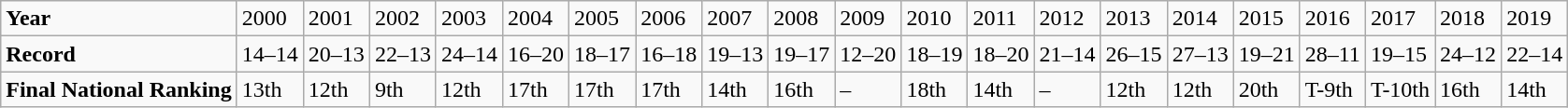<table class="wikitable sortable">
<tr>
<td><strong>Year</strong></td>
<td>2000</td>
<td>2001</td>
<td>2002</td>
<td>2003</td>
<td>2004</td>
<td>2005</td>
<td>2006</td>
<td>2007</td>
<td>2008</td>
<td>2009</td>
<td>2010</td>
<td>2011</td>
<td>2012</td>
<td>2013</td>
<td>2014</td>
<td>2015</td>
<td>2016</td>
<td>2017</td>
<td>2018</td>
<td>2019</td>
</tr>
<tr>
<td><strong>Record</strong></td>
<td>14–14</td>
<td>20–13</td>
<td>22–13</td>
<td>24–14</td>
<td>16–20</td>
<td>18–17</td>
<td>16–18</td>
<td>19–13</td>
<td>19–17</td>
<td>12–20</td>
<td>18–19</td>
<td>18–20</td>
<td>21–14</td>
<td>26–15</td>
<td>27–13</td>
<td>19–21</td>
<td>28–11</td>
<td>19–15</td>
<td>24–12</td>
<td>22–14</td>
</tr>
<tr>
<td><strong>Final National Ranking</strong></td>
<td>13th</td>
<td>12th</td>
<td>9th</td>
<td>12th</td>
<td>17th</td>
<td>17th</td>
<td>17th</td>
<td>14th</td>
<td>16th</td>
<td>–</td>
<td>18th</td>
<td>14th</td>
<td>–</td>
<td>12th</td>
<td>12th</td>
<td>20th</td>
<td>T-9th</td>
<td>T-10th</td>
<td>16th</td>
<td>14th</td>
</tr>
</table>
